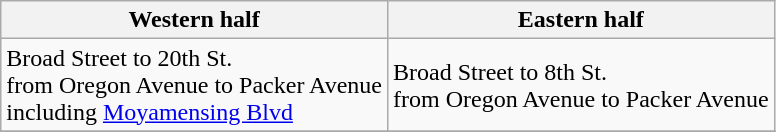<table class="wikitable">
<tr>
<th>Western half</th>
<th>Eastern half</th>
</tr>
<tr>
<td>Broad Street to 20th St.<br> from Oregon Avenue to Packer Avenue<br> including <a href='#'>Moyamensing Blvd</a></td>
<td>Broad Street to 8th St.<br>from Oregon Avenue to Packer Avenue</td>
</tr>
<tr>
</tr>
</table>
